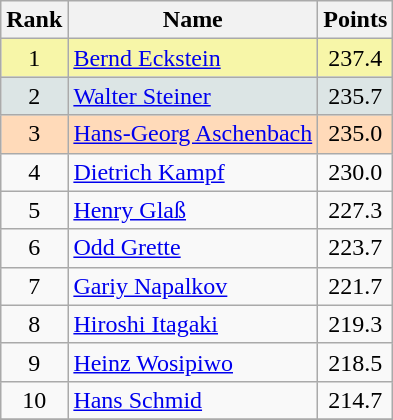<table class="wikitable sortable">
<tr>
<th align=Center>Rank</th>
<th>Name</th>
<th>Points</th>
</tr>
<tr style="background:#F7F6A8">
<td align=center>1</td>
<td> <a href='#'>Bernd Eckstein</a></td>
<td align=center>237.4</td>
</tr>
<tr style="background: #DCE5E5;">
<td align=center>2</td>
<td> <a href='#'>Walter Steiner</a></td>
<td align=center>235.7</td>
</tr>
<tr style="background: #FFDAB9;">
<td align=center>3</td>
<td> <a href='#'>Hans-Georg Aschenbach</a></td>
<td align=center>235.0</td>
</tr>
<tr>
<td align=center>4</td>
<td> <a href='#'>Dietrich Kampf</a></td>
<td align=center>230.0</td>
</tr>
<tr>
<td align=center>5</td>
<td> <a href='#'>Henry Glaß</a></td>
<td align=center>227.3</td>
</tr>
<tr>
<td align=center>6</td>
<td> <a href='#'>Odd Grette</a></td>
<td align=center>223.7</td>
</tr>
<tr>
<td align=center>7</td>
<td> <a href='#'>Gariy Napalkov</a></td>
<td align=center>221.7</td>
</tr>
<tr>
<td align=center>8</td>
<td> <a href='#'>Hiroshi Itagaki</a></td>
<td align=center>219.3</td>
</tr>
<tr>
<td align=center>9</td>
<td> <a href='#'>Heinz Wosipiwo</a></td>
<td align=center>218.5</td>
</tr>
<tr>
<td align=center>10</td>
<td> <a href='#'>Hans Schmid</a></td>
<td align=center>214.7</td>
</tr>
<tr>
</tr>
</table>
